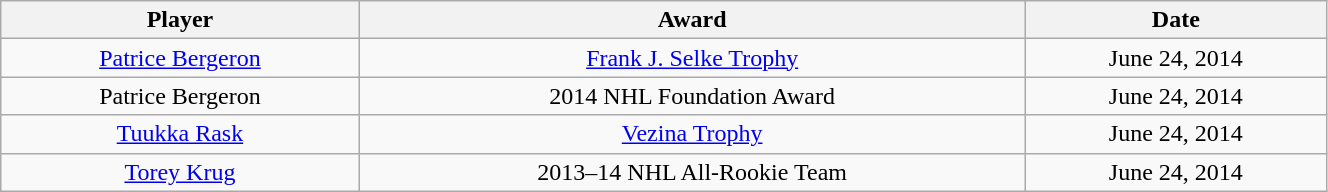<table class="wikitable" style="width:70%;">
<tr>
<th>Player</th>
<th>Award</th>
<th>Date</th>
</tr>
<tr style="text-align:center;">
<td><a href='#'>Patrice Bergeron</a></td>
<td><a href='#'>Frank J. Selke Trophy</a></td>
<td>June 24, 2014</td>
</tr>
<tr style="text-align:center;">
<td>Patrice Bergeron</td>
<td>2014 NHL Foundation Award</td>
<td>June 24, 2014</td>
</tr>
<tr style="text-align:center;">
<td><a href='#'>Tuukka Rask</a></td>
<td><a href='#'>Vezina Trophy</a></td>
<td>June 24, 2014</td>
</tr>
<tr style="text-align:center;">
<td><a href='#'>Torey Krug</a></td>
<td>2013–14 NHL All-Rookie Team</td>
<td>June 24, 2014</td>
</tr>
</table>
